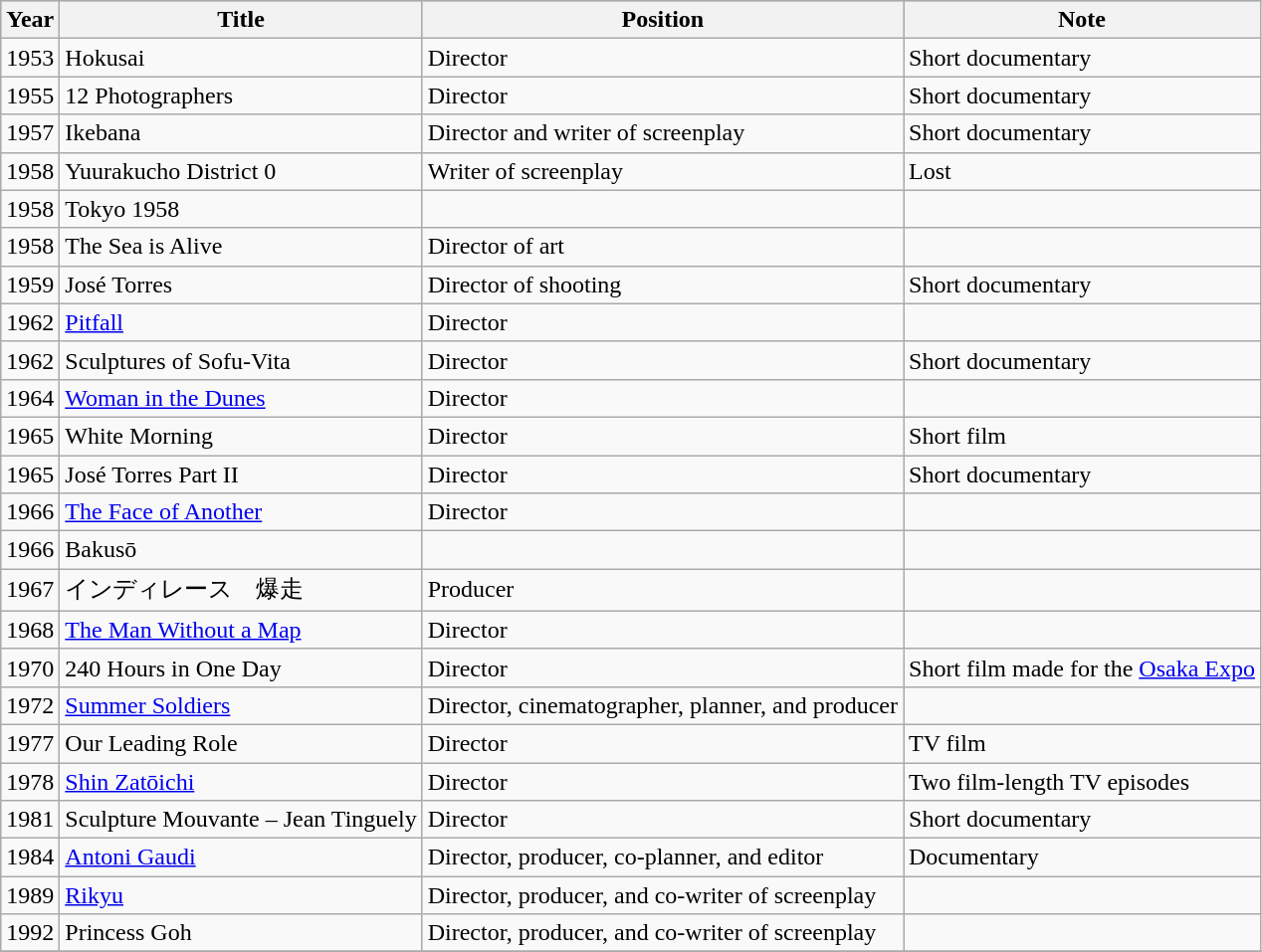<table class="wikitable">
<tr style="background:#b0c4de; text-align:center;">
<th>Year</th>
<th>Title</th>
<th>Position</th>
<th>Note</th>
</tr>
<tr>
<td>1953</td>
<td>Hokusai</td>
<td>Director</td>
<td>Short documentary</td>
</tr>
<tr>
<td>1955</td>
<td>12 Photographers</td>
<td>Director</td>
<td>Short documentary</td>
</tr>
<tr>
<td>1957</td>
<td>Ikebana</td>
<td>Director and writer of screenplay</td>
<td>Short documentary</td>
</tr>
<tr>
<td>1958</td>
<td>Yuurakucho District 0</td>
<td>Writer of screenplay</td>
<td>Lost</td>
</tr>
<tr>
<td>1958</td>
<td>Tokyo 1958</td>
<td></td>
<td></td>
</tr>
<tr>
<td>1958</td>
<td>The Sea is Alive</td>
<td>Director of art</td>
<td></td>
</tr>
<tr>
<td>1959</td>
<td>José Torres</td>
<td>Director of shooting</td>
<td>Short documentary</td>
</tr>
<tr>
<td>1962</td>
<td><a href='#'>Pitfall</a></td>
<td>Director</td>
<td></td>
</tr>
<tr>
<td>1962</td>
<td>Sculptures of Sofu-Vita</td>
<td>Director</td>
<td>Short documentary</td>
</tr>
<tr>
<td>1964</td>
<td><a href='#'>Woman in the Dunes</a></td>
<td>Director</td>
<td></td>
</tr>
<tr>
<td>1965</td>
<td>White Morning</td>
<td>Director</td>
<td>Short film</td>
</tr>
<tr>
<td>1965</td>
<td>José Torres Part II</td>
<td>Director</td>
<td>Short documentary</td>
</tr>
<tr>
<td>1966</td>
<td><a href='#'>The Face of Another</a></td>
<td>Director</td>
<td></td>
</tr>
<tr>
<td>1966</td>
<td>Bakusō</td>
<td></td>
<td></td>
</tr>
<tr>
<td>1967</td>
<td>インディレース　爆走</td>
<td>Producer</td>
<td></td>
</tr>
<tr>
<td>1968</td>
<td><a href='#'>The Man Without a Map</a></td>
<td>Director</td>
<td></td>
</tr>
<tr>
<td>1970</td>
<td>240 Hours in One Day</td>
<td>Director</td>
<td>Short film made for the <a href='#'>Osaka Expo</a></td>
</tr>
<tr>
<td>1972</td>
<td><a href='#'>Summer Soldiers</a></td>
<td>Director, cinematographer, planner, and producer</td>
<td></td>
</tr>
<tr>
<td>1977</td>
<td>Our Leading Role</td>
<td>Director</td>
<td>TV film</td>
</tr>
<tr>
<td>1978</td>
<td><a href='#'>Shin Zatōichi</a></td>
<td>Director</td>
<td>Two film-length TV episodes</td>
</tr>
<tr>
<td>1981</td>
<td>Sculpture Mouvante – Jean Tinguely</td>
<td>Director</td>
<td>Short documentary</td>
</tr>
<tr>
<td>1984</td>
<td><a href='#'>Antoni Gaudi</a></td>
<td>Director, producer, co-planner, and editor</td>
<td>Documentary</td>
</tr>
<tr>
<td>1989</td>
<td><a href='#'>Rikyu</a></td>
<td>Director, producer, and co-writer of screenplay</td>
<td></td>
</tr>
<tr>
<td>1992</td>
<td>Princess Goh</td>
<td>Director, producer, and co-writer of screenplay</td>
<td></td>
</tr>
<tr>
</tr>
</table>
